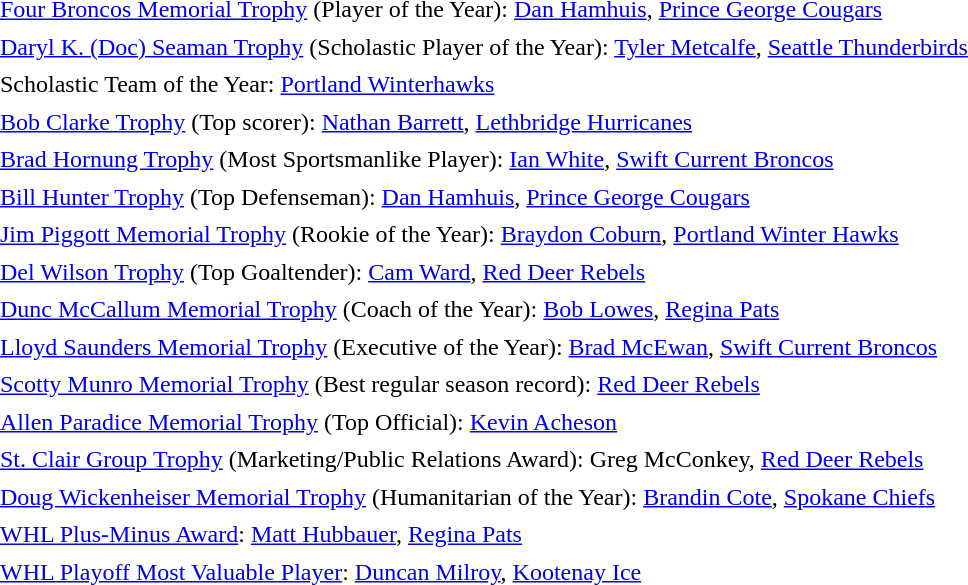<table cellpadding="3" cellspacing="1">
<tr>
<td><a href='#'>Four Broncos Memorial Trophy</a> (Player of the Year): <a href='#'>Dan Hamhuis</a>, <a href='#'>Prince George Cougars</a></td>
</tr>
<tr>
<td><a href='#'>Daryl K. (Doc) Seaman Trophy</a> (Scholastic Player of the Year): <a href='#'>Tyler Metcalfe</a>, <a href='#'>Seattle Thunderbirds</a></td>
</tr>
<tr>
<td>Scholastic Team of the Year: <a href='#'>Portland Winterhawks</a></td>
</tr>
<tr>
<td><a href='#'>Bob Clarke Trophy</a> (Top scorer): <a href='#'>Nathan Barrett</a>, <a href='#'>Lethbridge Hurricanes</a></td>
</tr>
<tr>
<td><a href='#'>Brad Hornung Trophy</a> (Most Sportsmanlike Player): <a href='#'>Ian White</a>, <a href='#'>Swift Current Broncos</a></td>
</tr>
<tr>
<td><a href='#'>Bill Hunter Trophy</a> (Top Defenseman): <a href='#'>Dan Hamhuis</a>, <a href='#'>Prince George Cougars</a></td>
</tr>
<tr>
<td><a href='#'>Jim Piggott Memorial Trophy</a> (Rookie of the Year): <a href='#'>Braydon Coburn</a>, <a href='#'>Portland Winter Hawks</a></td>
</tr>
<tr>
<td><a href='#'>Del Wilson Trophy</a> (Top Goaltender): <a href='#'>Cam Ward</a>, <a href='#'>Red Deer Rebels</a></td>
</tr>
<tr>
<td><a href='#'>Dunc McCallum Memorial Trophy</a> (Coach of the Year): <a href='#'>Bob Lowes</a>, <a href='#'>Regina Pats</a></td>
</tr>
<tr>
<td><a href='#'>Lloyd Saunders Memorial Trophy</a> (Executive of the Year): <a href='#'>Brad McEwan</a>, <a href='#'>Swift Current Broncos</a></td>
</tr>
<tr>
<td><a href='#'>Scotty Munro Memorial Trophy</a> (Best regular season record): <a href='#'>Red Deer Rebels</a></td>
</tr>
<tr>
<td><a href='#'>Allen Paradice Memorial Trophy</a> (Top Official): <a href='#'>Kevin Acheson</a></td>
</tr>
<tr>
<td><a href='#'>St. Clair Group Trophy</a> (Marketing/Public Relations Award): Greg McConkey, <a href='#'>Red Deer Rebels</a></td>
</tr>
<tr>
<td><a href='#'>Doug Wickenheiser Memorial Trophy</a> (Humanitarian of the Year): <a href='#'>Brandin Cote</a>, <a href='#'>Spokane Chiefs</a></td>
</tr>
<tr>
<td><a href='#'>WHL Plus-Minus Award</a>: <a href='#'>Matt Hubbauer</a>, <a href='#'>Regina Pats</a></td>
</tr>
<tr>
<td><a href='#'>WHL Playoff Most Valuable Player</a>: <a href='#'>Duncan Milroy</a>, <a href='#'>Kootenay Ice</a></td>
</tr>
</table>
